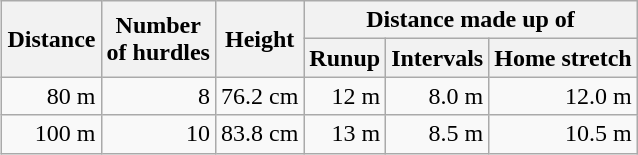<table class=wikitable style="float: right; text-align:right">
<tr>
<th rowspan=2>Distance</th>
<th rowspan=2>Number<br>of hurdles</th>
<th rowspan=2>Height</th>
<th colspan=3>Distance made up of</th>
</tr>
<tr>
<th>Runup</th>
<th>Intervals</th>
<th>Home stretch</th>
</tr>
<tr>
<td>80 m</td>
<td>8</td>
<td>76.2 cm</td>
<td>12 m</td>
<td>8.0 m</td>
<td>12.0 m</td>
</tr>
<tr>
<td>100 m</td>
<td>10</td>
<td>83.8 cm</td>
<td>13 m</td>
<td>8.5 m</td>
<td>10.5 m</td>
</tr>
</table>
